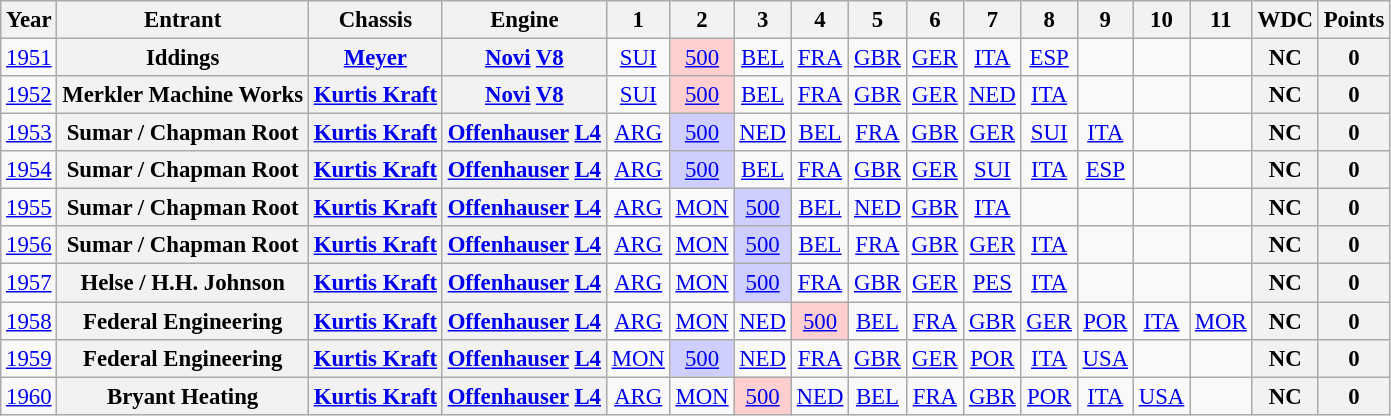<table class="wikitable" style="text-align:center; font-size:95%">
<tr>
<th>Year</th>
<th>Entrant</th>
<th>Chassis</th>
<th>Engine</th>
<th>1</th>
<th>2</th>
<th>3</th>
<th>4</th>
<th>5</th>
<th>6</th>
<th>7</th>
<th>8</th>
<th>9</th>
<th>10</th>
<th>11</th>
<th>WDC</th>
<th>Points</th>
</tr>
<tr>
<td><a href='#'>1951</a></td>
<th>Iddings</th>
<th><a href='#'>Meyer</a></th>
<th><a href='#'>Novi</a> <a href='#'>V8</a></th>
<td><a href='#'>SUI</a></td>
<td style="background:#FFCFCF;"><a href='#'>500</a><br></td>
<td><a href='#'>BEL</a></td>
<td><a href='#'>FRA</a></td>
<td><a href='#'>GBR</a></td>
<td><a href='#'>GER</a></td>
<td><a href='#'>ITA</a></td>
<td><a href='#'>ESP</a></td>
<td></td>
<td></td>
<td></td>
<th>NC</th>
<th>0</th>
</tr>
<tr>
<td><a href='#'>1952</a></td>
<th>Merkler Machine Works</th>
<th><a href='#'>Kurtis Kraft</a></th>
<th><a href='#'>Novi</a> <a href='#'>V8</a></th>
<td><a href='#'>SUI</a></td>
<td style="background:#FFCFCF;"><a href='#'>500</a><br></td>
<td><a href='#'>BEL</a></td>
<td><a href='#'>FRA</a></td>
<td><a href='#'>GBR</a></td>
<td><a href='#'>GER</a></td>
<td><a href='#'>NED</a></td>
<td><a href='#'>ITA</a></td>
<td></td>
<td></td>
<td></td>
<th>NC</th>
<th>0</th>
</tr>
<tr>
<td><a href='#'>1953</a></td>
<th>Sumar / Chapman Root</th>
<th><a href='#'>Kurtis Kraft</a></th>
<th><a href='#'>Offenhauser</a> <a href='#'>L4</a></th>
<td><a href='#'>ARG</a></td>
<td style="background:#CFCFFF;"><a href='#'>500</a><br></td>
<td><a href='#'>NED</a></td>
<td><a href='#'>BEL</a></td>
<td><a href='#'>FRA</a></td>
<td><a href='#'>GBR</a></td>
<td><a href='#'>GER</a></td>
<td><a href='#'>SUI</a></td>
<td><a href='#'>ITA</a></td>
<td></td>
<td></td>
<th>NC</th>
<th>0</th>
</tr>
<tr>
<td><a href='#'>1954</a></td>
<th>Sumar / Chapman Root</th>
<th><a href='#'>Kurtis Kraft</a></th>
<th><a href='#'>Offenhauser</a> <a href='#'>L4</a></th>
<td><a href='#'>ARG</a></td>
<td style="background:#CFCFFF;"><a href='#'>500</a><br></td>
<td><a href='#'>BEL</a></td>
<td><a href='#'>FRA</a></td>
<td><a href='#'>GBR</a></td>
<td><a href='#'>GER</a></td>
<td><a href='#'>SUI</a></td>
<td><a href='#'>ITA</a></td>
<td><a href='#'>ESP</a></td>
<td></td>
<td></td>
<th>NC</th>
<th>0</th>
</tr>
<tr>
<td><a href='#'>1955</a></td>
<th>Sumar / Chapman Root</th>
<th><a href='#'>Kurtis Kraft</a></th>
<th><a href='#'>Offenhauser</a> <a href='#'>L4</a></th>
<td><a href='#'>ARG</a></td>
<td><a href='#'>MON</a></td>
<td style="background:#CFCFFF;"><a href='#'>500</a><br></td>
<td><a href='#'>BEL</a></td>
<td><a href='#'>NED</a></td>
<td><a href='#'>GBR</a></td>
<td><a href='#'>ITA</a></td>
<td></td>
<td></td>
<td></td>
<td></td>
<th>NC</th>
<th>0</th>
</tr>
<tr>
<td><a href='#'>1956</a></td>
<th>Sumar / Chapman Root</th>
<th><a href='#'>Kurtis Kraft</a></th>
<th><a href='#'>Offenhauser</a> <a href='#'>L4</a></th>
<td><a href='#'>ARG</a></td>
<td><a href='#'>MON</a></td>
<td style="background:#CFCFFF;"><a href='#'>500</a><br></td>
<td><a href='#'>BEL</a></td>
<td><a href='#'>FRA</a></td>
<td><a href='#'>GBR</a></td>
<td><a href='#'>GER</a></td>
<td><a href='#'>ITA</a></td>
<td></td>
<td></td>
<td></td>
<th>NC</th>
<th>0</th>
</tr>
<tr>
<td><a href='#'>1957</a></td>
<th>Helse / H.H. Johnson</th>
<th><a href='#'>Kurtis Kraft</a></th>
<th><a href='#'>Offenhauser</a> <a href='#'>L4</a></th>
<td><a href='#'>ARG</a></td>
<td><a href='#'>MON</a></td>
<td style="background:#CFCFFF;"><a href='#'>500</a><br></td>
<td><a href='#'>FRA</a></td>
<td><a href='#'>GBR</a></td>
<td><a href='#'>GER</a></td>
<td><a href='#'>PES</a></td>
<td><a href='#'>ITA</a></td>
<td></td>
<td></td>
<td></td>
<th>NC</th>
<th>0</th>
</tr>
<tr>
<td><a href='#'>1958</a></td>
<th>Federal Engineering</th>
<th><a href='#'>Kurtis Kraft</a></th>
<th><a href='#'>Offenhauser</a> <a href='#'>L4</a></th>
<td><a href='#'>ARG</a></td>
<td><a href='#'>MON</a></td>
<td><a href='#'>NED</a></td>
<td style="background:#FFCFCF;"><a href='#'>500</a><br></td>
<td><a href='#'>BEL</a></td>
<td><a href='#'>FRA</a></td>
<td><a href='#'>GBR</a></td>
<td><a href='#'>GER</a></td>
<td><a href='#'>POR</a></td>
<td><a href='#'>ITA</a></td>
<td><a href='#'>MOR</a></td>
<th>NC</th>
<th>0</th>
</tr>
<tr>
<td><a href='#'>1959</a></td>
<th>Federal Engineering</th>
<th><a href='#'>Kurtis Kraft</a></th>
<th><a href='#'>Offenhauser</a> <a href='#'>L4</a></th>
<td><a href='#'>MON</a></td>
<td style="background:#CFCFFF;"><a href='#'>500</a><br></td>
<td><a href='#'>NED</a></td>
<td><a href='#'>FRA</a></td>
<td><a href='#'>GBR</a></td>
<td><a href='#'>GER</a></td>
<td><a href='#'>POR</a></td>
<td><a href='#'>ITA</a></td>
<td><a href='#'>USA</a></td>
<td></td>
<td></td>
<th>NC</th>
<th>0</th>
</tr>
<tr>
<td><a href='#'>1960</a></td>
<th>Bryant Heating</th>
<th><a href='#'>Kurtis Kraft</a></th>
<th><a href='#'>Offenhauser</a> <a href='#'>L4</a></th>
<td><a href='#'>ARG</a></td>
<td><a href='#'>MON</a></td>
<td style="background:#FFCFCF;"><a href='#'>500</a><br></td>
<td><a href='#'>NED</a></td>
<td><a href='#'>BEL</a></td>
<td><a href='#'>FRA</a></td>
<td><a href='#'>GBR</a></td>
<td><a href='#'>POR</a></td>
<td><a href='#'>ITA</a></td>
<td><a href='#'>USA</a></td>
<td></td>
<th>NC</th>
<th>0</th>
</tr>
</table>
